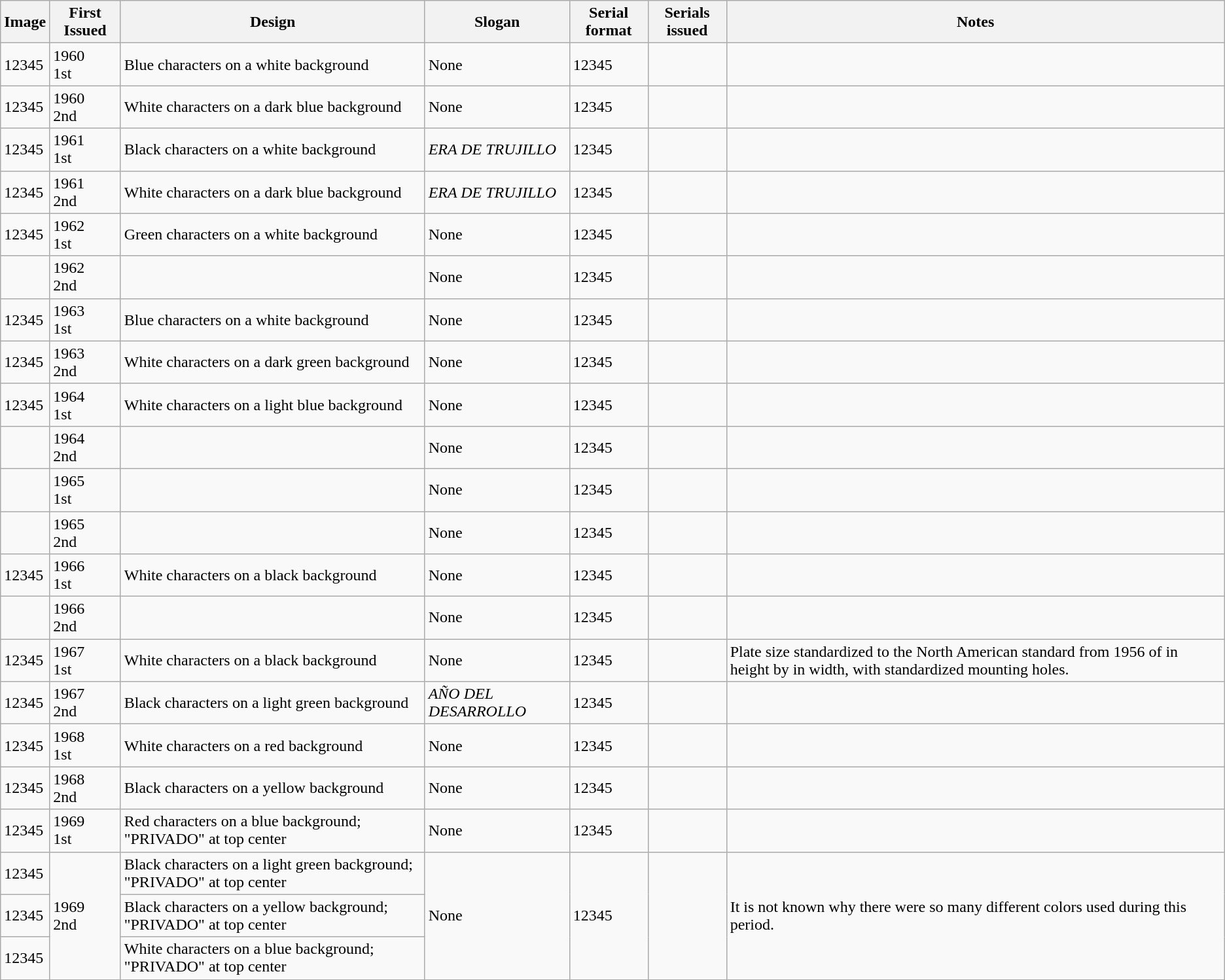<table class="wikitable">
<tr>
<th>Image</th>
<th>First Issued</th>
<th>Design</th>
<th>Slogan</th>
<th>Serial format</th>
<th>Serials issued</th>
<th>Notes</th>
</tr>
<tr>
<td><div>12345</div></td>
<td>1960<br>1st</td>
<td>Blue characters on a white background</td>
<td>None</td>
<td>12345</td>
<td></td>
<td></td>
</tr>
<tr>
<td><div>12345</div></td>
<td>1960<br>2nd</td>
<td>White characters on a dark blue background</td>
<td>None</td>
<td>12345</td>
<td></td>
<td></td>
</tr>
<tr>
<td><div>12345</div></td>
<td>1961<br>1st</td>
<td>Black characters on a white background</td>
<td><em>ERA DE TRUJILLO</em></td>
<td>12345</td>
<td></td>
<td></td>
</tr>
<tr>
<td><div>12345</div></td>
<td>1961<br>2nd</td>
<td>White characters on a dark blue background</td>
<td><em>ERA DE TRUJILLO</em></td>
<td>12345</td>
<td></td>
<td></td>
</tr>
<tr>
<td><div>12345</div></td>
<td>1962<br>1st</td>
<td>Green characters on a white background</td>
<td>None</td>
<td>12345</td>
<td></td>
<td></td>
</tr>
<tr>
<td></td>
<td>1962<br>2nd</td>
<td></td>
<td>None</td>
<td>12345</td>
<td></td>
<td></td>
</tr>
<tr>
<td><div>12345</div></td>
<td>1963<br>1st</td>
<td>Blue characters on a white background</td>
<td>None</td>
<td>12345</td>
<td></td>
<td></td>
</tr>
<tr>
<td><div>12345</div></td>
<td>1963<br>2nd</td>
<td>White characters on a dark green background</td>
<td>None</td>
<td>12345</td>
<td></td>
<td></td>
</tr>
<tr>
<td><div>12345</div></td>
<td>1964<br>1st</td>
<td>White characters on a light blue background</td>
<td>None</td>
<td>12345</td>
<td></td>
<td></td>
</tr>
<tr>
<td></td>
<td>1964<br>2nd</td>
<td></td>
<td>None</td>
<td>12345</td>
<td></td>
<td></td>
</tr>
<tr>
<td></td>
<td>1965<br>1st</td>
<td></td>
<td>None</td>
<td>12345</td>
<td></td>
<td></td>
</tr>
<tr>
<td></td>
<td>1965<br>2nd</td>
<td></td>
<td>None</td>
<td>12345</td>
<td></td>
<td></td>
</tr>
<tr>
<td><div>12345</div></td>
<td>1966<br>1st</td>
<td>White characters on a black background</td>
<td>None</td>
<td>12345</td>
<td></td>
<td></td>
</tr>
<tr>
<td></td>
<td>1966<br>2nd</td>
<td></td>
<td>None</td>
<td>12345</td>
<td></td>
<td></td>
</tr>
<tr>
<td><div>12345</div></td>
<td>1967<br>1st</td>
<td>White characters on a black background</td>
<td>None</td>
<td>12345</td>
<td></td>
<td>Plate size standardized to the North American standard from 1956 of  in height by  in width, with standardized mounting holes.</td>
</tr>
<tr>
<td><div>12345</div></td>
<td>1967<br>2nd</td>
<td>Black characters on a light green background</td>
<td><em>AÑO DEL DESARROLLO</em></td>
<td>12345</td>
<td></td>
<td></td>
</tr>
<tr>
<td><div>12345</div></td>
<td>1968<br>1st</td>
<td>White characters on a red background</td>
<td>None</td>
<td>12345</td>
<td></td>
<td></td>
</tr>
<tr>
<td><div>12345</div></td>
<td>1968<br>2nd</td>
<td>Black characters on a yellow background</td>
<td>None</td>
<td>12345</td>
<td></td>
<td></td>
</tr>
<tr>
<td><div>12345</div></td>
<td>1969<br>1st</td>
<td>Red characters on a blue background; "PRIVADO" at top center</td>
<td>None</td>
<td>12345</td>
<td></td>
<td></td>
</tr>
<tr>
<td><div>12345</div></td>
<td rowspan="3">1969<br>2nd</td>
<td>Black characters on a light green background; "PRIVADO" at top center</td>
<td rowspan="3">None</td>
<td rowspan="3">12345</td>
<td rowspan="3"></td>
<td rowspan="3">It is not known why there were so many different colors used during this period.</td>
</tr>
<tr>
<td><div>12345</div></td>
<td>Black characters on a yellow background; "PRIVADO" at top center</td>
</tr>
<tr>
<td><div>12345</div></td>
<td>White characters on a blue background; "PRIVADO" at top center</td>
</tr>
</table>
